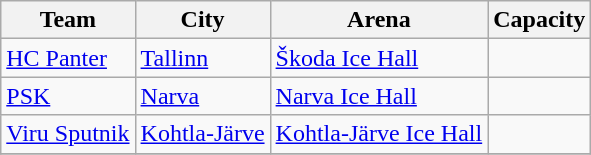<table class="wikitable sortable">
<tr>
<th>Team</th>
<th>City</th>
<th>Arena</th>
<th>Capacity</th>
</tr>
<tr>
<td><a href='#'>HC Panter</a></td>
<td><a href='#'>Tallinn</a></td>
<td><a href='#'>Škoda Ice Hall</a></td>
<td></td>
</tr>
<tr>
<td><a href='#'>PSK</a></td>
<td><a href='#'>Narva</a></td>
<td><a href='#'>Narva Ice Hall</a></td>
<td></td>
</tr>
<tr>
<td><a href='#'>Viru Sputnik</a></td>
<td><a href='#'>Kohtla-Järve</a></td>
<td><a href='#'>Kohtla-Järve Ice Hall</a></td>
<td></td>
</tr>
<tr>
</tr>
</table>
